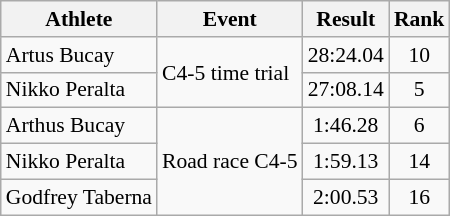<table class=wikitable style="font-size:90%">
<tr>
<th>Athlete</th>
<th>Event</th>
<th>Result</th>
<th>Rank</th>
</tr>
<tr align=center>
<td align=left>Artus Bucay</td>
<td rowspan=2 align=left>C4-5 time trial</td>
<td>28:24.04</td>
<td>10</td>
</tr>
<tr align=center>
<td align=left>Nikko Peralta</td>
<td>27:08.14</td>
<td>5</td>
</tr>
<tr align=center>
<td align=left>Arthus Bucay</td>
<td align=left rowspan=3>Road race C4-5</td>
<td>1:46.28</td>
<td>6</td>
</tr>
<tr align=center>
<td align=left>Nikko Peralta</td>
<td>1:59.13</td>
<td>14</td>
</tr>
<tr align=center>
<td align=left>Godfrey Taberna</td>
<td>2:00.53</td>
<td>16</td>
</tr>
</table>
